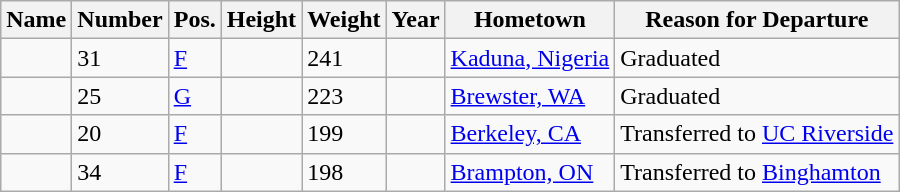<table class="wikitable sortable" border="1">
<tr>
<th>Name</th>
<th>Number</th>
<th>Pos.</th>
<th>Height</th>
<th>Weight</th>
<th>Year</th>
<th>Hometown</th>
<th class="unsortable">Reason for Departure</th>
</tr>
<tr>
<td></td>
<td>31</td>
<td><a href='#'>F</a></td>
<td></td>
<td>241</td>
<td></td>
<td><a href='#'>Kaduna, Nigeria</a></td>
<td>Graduated</td>
</tr>
<tr>
<td></td>
<td>25</td>
<td><a href='#'>G</a></td>
<td></td>
<td>223</td>
<td></td>
<td><a href='#'>Brewster, WA</a></td>
<td>Graduated</td>
</tr>
<tr>
<td></td>
<td>20</td>
<td><a href='#'>F</a></td>
<td></td>
<td>199</td>
<td></td>
<td><a href='#'>Berkeley, CA</a></td>
<td>Transferred to <a href='#'>UC Riverside</a></td>
</tr>
<tr>
<td></td>
<td>34</td>
<td><a href='#'>F</a></td>
<td></td>
<td>198</td>
<td></td>
<td><a href='#'>Brampton, ON</a></td>
<td>Transferred to <a href='#'>Binghamton</a></td>
</tr>
</table>
